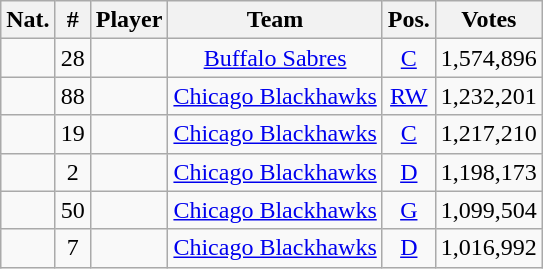<table class="wikitable sortable" style="text-align:center;">
<tr>
<th>Nat.</th>
<th>#</th>
<th>Player</th>
<th>Team</th>
<th>Pos.</th>
<th>Votes</th>
</tr>
<tr>
<td></td>
<td>28</td>
<td></td>
<td><a href='#'>Buffalo Sabres</a></td>
<td><a href='#'>C</a></td>
<td>1,574,896</td>
</tr>
<tr>
<td></td>
<td>88</td>
<td></td>
<td><a href='#'>Chicago Blackhawks</a></td>
<td><a href='#'>RW</a></td>
<td>1,232,201</td>
</tr>
<tr>
<td></td>
<td>19</td>
<td></td>
<td><a href='#'>Chicago Blackhawks</a></td>
<td><a href='#'>C</a></td>
<td>1,217,210</td>
</tr>
<tr>
<td></td>
<td>2</td>
<td></td>
<td><a href='#'>Chicago Blackhawks</a></td>
<td><a href='#'>D</a></td>
<td>1,198,173</td>
</tr>
<tr>
<td></td>
<td>50</td>
<td></td>
<td><a href='#'>Chicago Blackhawks</a></td>
<td><a href='#'>G</a></td>
<td>1,099,504</td>
</tr>
<tr>
<td></td>
<td>7</td>
<td></td>
<td><a href='#'>Chicago Blackhawks</a></td>
<td><a href='#'>D</a></td>
<td>1,016,992</td>
</tr>
</table>
